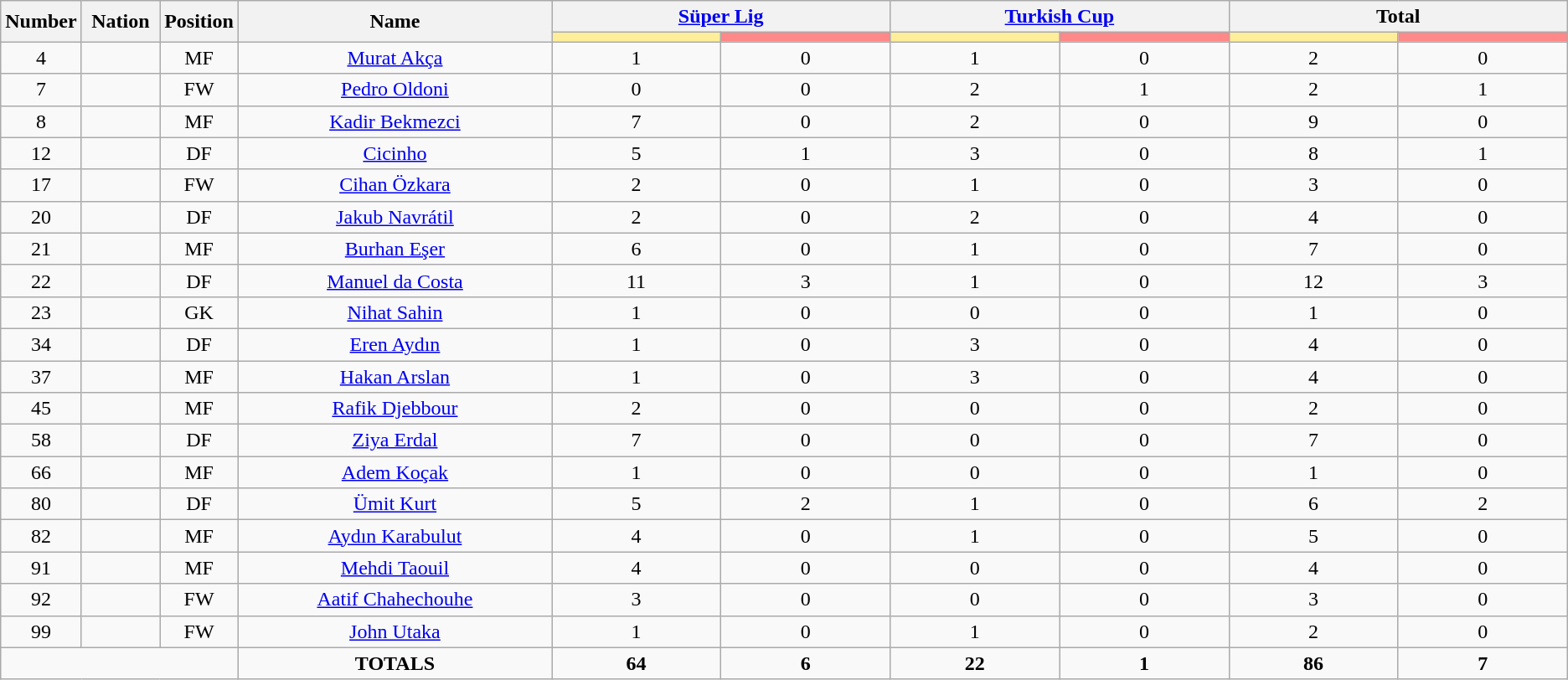<table class="wikitable" style="text-align:center;">
<tr>
<th rowspan="2"  style="width:5%; text-align:center;">Number</th>
<th rowspan="2"  style="width:5%; text-align:center;">Nation</th>
<th rowspan="2"  style="width:5%; text-align:center;">Position</th>
<th rowspan="2"  style="width:20%; text-align:center;">Name</th>
<th colspan="2" style="text-align:center;"><a href='#'>Süper Lig</a></th>
<th colspan="2" style="text-align:center;"><a href='#'>Turkish Cup</a></th>
<th colspan="2" style="text-align:center;">Total</th>
</tr>
<tr>
<th style="width:60px; background:#fe9;"></th>
<th style="width:60px; background:#ff8888;"></th>
<th style="width:60px; background:#fe9;"></th>
<th style="width:60px; background:#ff8888;"></th>
<th style="width:60px; background:#fe9;"></th>
<th style="width:60px; background:#ff8888;"></th>
</tr>
<tr>
<td>4</td>
<td></td>
<td>MF</td>
<td><a href='#'>Murat Akça</a></td>
<td>1</td>
<td>0</td>
<td>1</td>
<td>0</td>
<td>2</td>
<td>0</td>
</tr>
<tr>
<td>7</td>
<td></td>
<td>FW</td>
<td><a href='#'>Pedro Oldoni</a></td>
<td>0</td>
<td>0</td>
<td>2</td>
<td>1</td>
<td>2</td>
<td>1</td>
</tr>
<tr>
<td>8</td>
<td></td>
<td>MF</td>
<td><a href='#'>Kadir Bekmezci</a></td>
<td>7</td>
<td>0</td>
<td>2</td>
<td>0</td>
<td>9</td>
<td>0</td>
</tr>
<tr>
<td>12</td>
<td></td>
<td>DF</td>
<td><a href='#'>Cicinho</a></td>
<td>5</td>
<td>1</td>
<td>3</td>
<td>0</td>
<td>8</td>
<td>1</td>
</tr>
<tr>
<td>17</td>
<td></td>
<td>FW</td>
<td><a href='#'>Cihan Özkara</a></td>
<td>2</td>
<td>0</td>
<td>1</td>
<td>0</td>
<td>3</td>
<td>0</td>
</tr>
<tr>
<td>20</td>
<td></td>
<td>DF</td>
<td><a href='#'>Jakub Navrátil</a></td>
<td>2</td>
<td>0</td>
<td>2</td>
<td>0</td>
<td>4</td>
<td>0</td>
</tr>
<tr>
<td>21</td>
<td></td>
<td>MF</td>
<td><a href='#'>Burhan Eşer</a></td>
<td>6</td>
<td>0</td>
<td>1</td>
<td>0</td>
<td>7</td>
<td>0</td>
</tr>
<tr>
<td>22</td>
<td></td>
<td>DF</td>
<td><a href='#'>Manuel da Costa</a></td>
<td>11</td>
<td>3</td>
<td>1</td>
<td>0</td>
<td>12</td>
<td>3</td>
</tr>
<tr>
<td>23</td>
<td></td>
<td>GK</td>
<td><a href='#'>Nihat Sahin</a></td>
<td>1</td>
<td>0</td>
<td>0</td>
<td>0</td>
<td>1</td>
<td>0</td>
</tr>
<tr>
<td>34</td>
<td></td>
<td>DF</td>
<td><a href='#'>Eren Aydın</a></td>
<td>1</td>
<td>0</td>
<td>3</td>
<td>0</td>
<td>4</td>
<td>0</td>
</tr>
<tr>
<td>37</td>
<td></td>
<td>MF</td>
<td><a href='#'>Hakan Arslan</a></td>
<td>1</td>
<td>0</td>
<td>3</td>
<td>0</td>
<td>4</td>
<td>0</td>
</tr>
<tr>
<td>45</td>
<td></td>
<td>MF</td>
<td><a href='#'>Rafik Djebbour</a></td>
<td>2</td>
<td>0</td>
<td>0</td>
<td>0</td>
<td>2</td>
<td>0</td>
</tr>
<tr>
<td>58</td>
<td></td>
<td>DF</td>
<td><a href='#'>Ziya Erdal</a></td>
<td>7</td>
<td>0</td>
<td>0</td>
<td>0</td>
<td>7</td>
<td>0</td>
</tr>
<tr>
<td>66</td>
<td></td>
<td>MF</td>
<td><a href='#'>Adem Koçak</a></td>
<td>1</td>
<td>0</td>
<td>0</td>
<td>0</td>
<td>1</td>
<td>0</td>
</tr>
<tr>
<td>80</td>
<td></td>
<td>DF</td>
<td><a href='#'>Ümit Kurt</a></td>
<td>5</td>
<td>2</td>
<td>1</td>
<td>0</td>
<td>6</td>
<td>2</td>
</tr>
<tr>
<td>82</td>
<td></td>
<td>MF</td>
<td><a href='#'>Aydın Karabulut</a></td>
<td>4</td>
<td>0</td>
<td>1</td>
<td>0</td>
<td>5</td>
<td>0</td>
</tr>
<tr>
<td>91</td>
<td></td>
<td>MF</td>
<td><a href='#'>Mehdi Taouil</a></td>
<td>4</td>
<td>0</td>
<td>0</td>
<td>0</td>
<td>4</td>
<td>0</td>
</tr>
<tr>
<td>92</td>
<td></td>
<td>FW</td>
<td><a href='#'>Aatif Chahechouhe</a></td>
<td>3</td>
<td>0</td>
<td>0</td>
<td>0</td>
<td>3</td>
<td>0</td>
</tr>
<tr>
<td>99</td>
<td></td>
<td>FW</td>
<td><a href='#'>John Utaka</a></td>
<td>1</td>
<td>0</td>
<td>1</td>
<td>0</td>
<td>2</td>
<td>0</td>
</tr>
<tr>
<td colspan="3"></td>
<td><strong>TOTALS</strong></td>
<td><strong>64</strong></td>
<td><strong>6</strong></td>
<td><strong>22</strong></td>
<td><strong>1</strong></td>
<td><strong>86</strong></td>
<td><strong>7</strong></td>
</tr>
</table>
